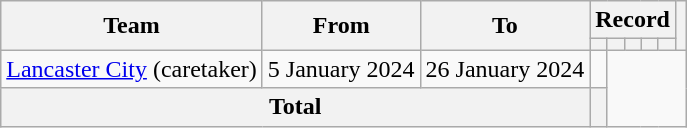<table class="wikitable" style="text-align: center">
<tr>
<th rowspan=2>Team</th>
<th rowspan=2>From</th>
<th rowspan=2>To</th>
<th colspan=5>Record</th>
<th rowspan=2></th>
</tr>
<tr>
<th></th>
<th></th>
<th></th>
<th></th>
<th></th>
</tr>
<tr>
<td align=left><a href='#'>Lancaster City</a> (caretaker)</td>
<td align=left>5 January 2024</td>
<td align=left>26 January 2024<br></td>
<td></td>
</tr>
<tr>
<th colspan="3">Total<br></th>
<th></th>
</tr>
</table>
